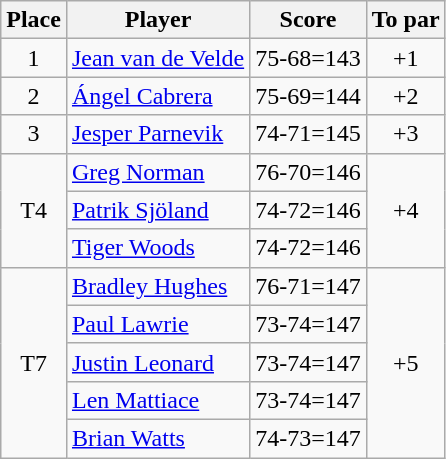<table class="wikitable">
<tr>
<th>Place</th>
<th>Player</th>
<th>Score</th>
<th>To par</th>
</tr>
<tr>
<td align=center>1</td>
<td> <a href='#'>Jean van de Velde</a></td>
<td align=center>75-68=143</td>
<td align=center>+1</td>
</tr>
<tr>
<td align=center>2</td>
<td> <a href='#'>Ángel Cabrera</a></td>
<td align=center>75-69=144</td>
<td align=center>+2</td>
</tr>
<tr>
<td align=center>3</td>
<td> <a href='#'>Jesper Parnevik</a></td>
<td align=center>74-71=145</td>
<td align=center>+3</td>
</tr>
<tr>
<td rowspan="3" align=center>T4</td>
<td> <a href='#'>Greg Norman</a></td>
<td align=center>76-70=146</td>
<td rowspan="3" align=center>+4</td>
</tr>
<tr>
<td> <a href='#'>Patrik Sjöland</a></td>
<td align=center>74-72=146</td>
</tr>
<tr>
<td> <a href='#'>Tiger Woods</a></td>
<td align=center>74-72=146</td>
</tr>
<tr>
<td rowspan="5" align=center>T7</td>
<td> <a href='#'>Bradley Hughes</a></td>
<td align=center>76-71=147</td>
<td rowspan="5" align=center>+5</td>
</tr>
<tr>
<td> <a href='#'>Paul Lawrie</a></td>
<td align=center>73-74=147</td>
</tr>
<tr>
<td> <a href='#'>Justin Leonard</a></td>
<td align=center>73-74=147</td>
</tr>
<tr>
<td> <a href='#'>Len Mattiace</a></td>
<td align=center>73-74=147</td>
</tr>
<tr>
<td> <a href='#'>Brian Watts</a></td>
<td align=center>74-73=147</td>
</tr>
</table>
